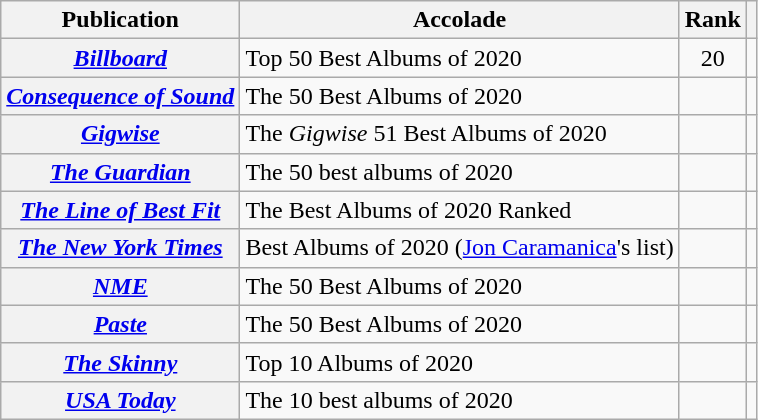<table class="wikitable sortable plainrowheaders">
<tr>
<th scope="col">Publication</th>
<th scope="col">Accolade</th>
<th scope="col">Rank</th>
<th scope="col" class="unsortable"></th>
</tr>
<tr>
<th scope="row"><em><a href='#'>Billboard</a></em></th>
<td>Top 50 Best Albums of 2020</td>
<td style="text-align:center;">20</td>
<td style="text-align:center;"></td>
</tr>
<tr>
<th scope="row"><em><a href='#'>Consequence of Sound</a></em></th>
<td>The 50 Best Albums of 2020</td>
<td></td>
<td></td>
</tr>
<tr>
<th scope="row"><em><a href='#'>Gigwise</a></em></th>
<td>The <em>Gigwise</em> 51 Best Albums of 2020</td>
<td></td>
<td></td>
</tr>
<tr>
<th scope="row"><em><a href='#'>The Guardian</a></em></th>
<td>The 50 best albums of 2020</td>
<td></td>
<td></td>
</tr>
<tr>
<th scope="row"><em><a href='#'>The Line of Best Fit</a></em></th>
<td>The Best Albums of 2020 Ranked</td>
<td></td>
<td></td>
</tr>
<tr>
<th scope="row"><em><a href='#'>The New York Times</a></em></th>
<td>Best Albums of 2020 (<a href='#'>Jon Caramanica</a>'s list)</td>
<td></td>
<td></td>
</tr>
<tr>
<th scope="row"><em><a href='#'>NME</a></em></th>
<td>The 50 Best Albums of 2020</td>
<td></td>
<td></td>
</tr>
<tr>
<th scope="row"><em><a href='#'>Paste</a></em></th>
<td>The 50 Best Albums of 2020</td>
<td></td>
<td></td>
</tr>
<tr>
<th scope="row"><em><a href='#'>The Skinny</a></em></th>
<td>Top 10 Albums of 2020</td>
<td></td>
<td></td>
</tr>
<tr>
<th scope="row"><em><a href='#'>USA Today</a></em></th>
<td>The 10 best albums of 2020</td>
<td></td>
<td></td>
</tr>
</table>
